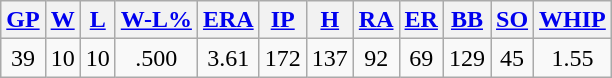<table class="wikitable">
<tr>
<th><a href='#'>GP</a></th>
<th><a href='#'>W</a></th>
<th><a href='#'>L</a></th>
<th><a href='#'>W-L%</a></th>
<th><a href='#'>ERA</a></th>
<th><a href='#'>IP</a></th>
<th><a href='#'>H</a></th>
<th><a href='#'>RA</a></th>
<th><a href='#'>ER</a></th>
<th><a href='#'>BB</a></th>
<th><a href='#'>SO</a></th>
<th><a href='#'>WHIP</a></th>
</tr>
<tr align=center>
<td>39</td>
<td>10</td>
<td>10</td>
<td>.500</td>
<td>3.61</td>
<td>172</td>
<td>137</td>
<td>92</td>
<td>69</td>
<td>129</td>
<td>45</td>
<td>1.55</td>
</tr>
</table>
